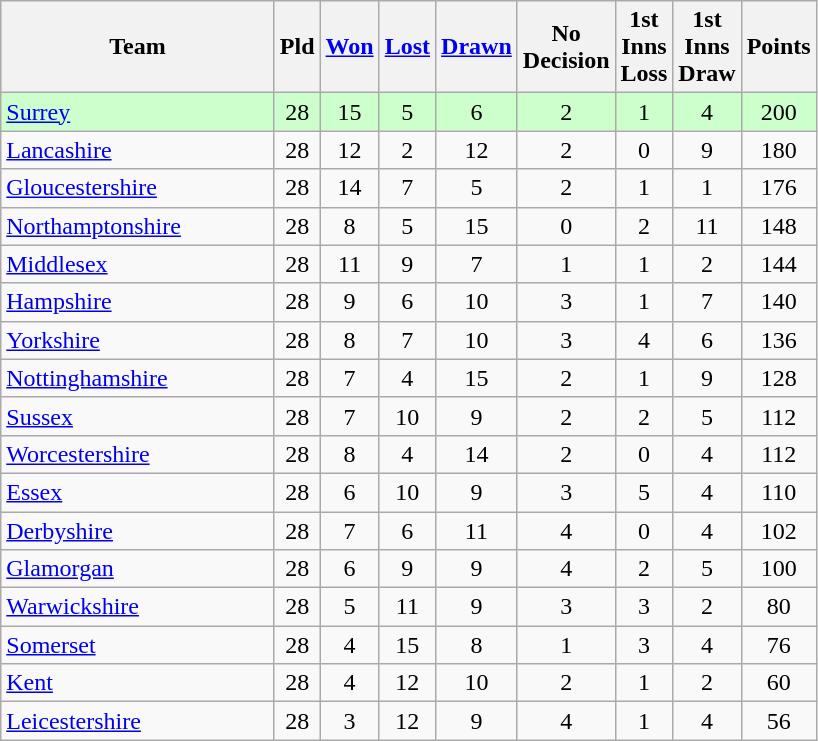<table class="wikitable" style="text-align:center;">
<tr>
<th width=175>Team</th>
<th width=20 abbr="Played">Pld</th>
<th width=20 abbr="Won"><a href='#'>Won</a></th>
<th width=20 abbr="Lost"><a href='#'>Lost</a></th>
<th width=20 abbr="Drawn"><a href='#'>Drawn</a></th>
<th width=20 abbr="ND">No Decision</th>
<th width=20 abbr="1st L">1st Inns Loss</th>
<th width=20 abbr="1st D">1st Inns Draw</th>
<th width=20 abbr="Points">Points</th>
</tr>
<tr style="background:#ccffcc;">
<td style="text-align:left;"><a href='#'>Surrey</a></td>
<td>28</td>
<td>15</td>
<td>5</td>
<td>6</td>
<td>2</td>
<td>1</td>
<td>4</td>
<td>200</td>
</tr>
<tr>
<td style="text-align:left;"><a href='#'>Lancashire</a></td>
<td>28</td>
<td>12</td>
<td>2</td>
<td>12</td>
<td>2</td>
<td>0</td>
<td>9</td>
<td>180</td>
</tr>
<tr>
<td style="text-align:left;"><a href='#'>Gloucestershire</a></td>
<td>28</td>
<td>14</td>
<td>7</td>
<td>5</td>
<td>2</td>
<td>1</td>
<td>1</td>
<td>176</td>
</tr>
<tr>
<td style="text-align:left;"><a href='#'>Northamptonshire</a></td>
<td>28</td>
<td>8</td>
<td>5</td>
<td>15</td>
<td>0</td>
<td>2</td>
<td>11</td>
<td>148</td>
</tr>
<tr>
<td style="text-align:left;"><a href='#'>Middlesex</a></td>
<td>28</td>
<td>11</td>
<td>9</td>
<td>7</td>
<td>1</td>
<td>1</td>
<td>2</td>
<td>144</td>
</tr>
<tr>
<td style="text-align:left;"><a href='#'>Hampshire</a></td>
<td>28</td>
<td>9</td>
<td>6</td>
<td>10</td>
<td>3</td>
<td>1</td>
<td>7</td>
<td>140</td>
</tr>
<tr>
<td style="text-align:left;"><a href='#'>Yorkshire</a></td>
<td>28</td>
<td>8</td>
<td>7</td>
<td>10</td>
<td>3</td>
<td>4</td>
<td>6</td>
<td>136</td>
</tr>
<tr>
<td style="text-align:left;"><a href='#'>Nottinghamshire</a></td>
<td>28</td>
<td>7</td>
<td>4</td>
<td>15</td>
<td>2</td>
<td>1</td>
<td>9</td>
<td>128</td>
</tr>
<tr>
<td style="text-align:left;"><a href='#'>Sussex</a></td>
<td>28</td>
<td>7</td>
<td>10</td>
<td>9</td>
<td>2</td>
<td>2</td>
<td>5</td>
<td>112</td>
</tr>
<tr>
<td style="text-align:left;"><a href='#'>Worcestershire</a></td>
<td>28</td>
<td>8</td>
<td>4</td>
<td>14</td>
<td>2</td>
<td>0</td>
<td>4</td>
<td>112</td>
</tr>
<tr>
<td style="text-align:left;"><a href='#'>Essex</a></td>
<td>28</td>
<td>6</td>
<td>10</td>
<td>9</td>
<td>3</td>
<td>5</td>
<td>4</td>
<td>110</td>
</tr>
<tr>
<td style="text-align:left;"><a href='#'>Derbyshire</a></td>
<td>28</td>
<td>7</td>
<td>6</td>
<td>11</td>
<td>4</td>
<td>0</td>
<td>4</td>
<td>102</td>
</tr>
<tr>
<td style="text-align:left;"><a href='#'>Glamorgan</a></td>
<td>28</td>
<td>6</td>
<td>9</td>
<td>9</td>
<td>4</td>
<td>2</td>
<td>5</td>
<td>100</td>
</tr>
<tr>
<td style="text-align:left;"><a href='#'>Warwickshire</a></td>
<td>28</td>
<td>5</td>
<td>11</td>
<td>9</td>
<td>3</td>
<td>3</td>
<td>2</td>
<td>80</td>
</tr>
<tr>
<td style="text-align:left;"><a href='#'>Somerset</a></td>
<td>28</td>
<td>4</td>
<td>15</td>
<td>8</td>
<td>1</td>
<td>3</td>
<td>4</td>
<td>76</td>
</tr>
<tr>
<td style="text-align:left;"><a href='#'>Kent</a></td>
<td>28</td>
<td>4</td>
<td>12</td>
<td>10</td>
<td>2</td>
<td>1</td>
<td>2</td>
<td>60</td>
</tr>
<tr>
<td style="text-align:left;"><a href='#'>Leicestershire</a></td>
<td>28</td>
<td>3</td>
<td>12</td>
<td>9</td>
<td>4</td>
<td>1</td>
<td>4</td>
<td>56</td>
</tr>
</table>
